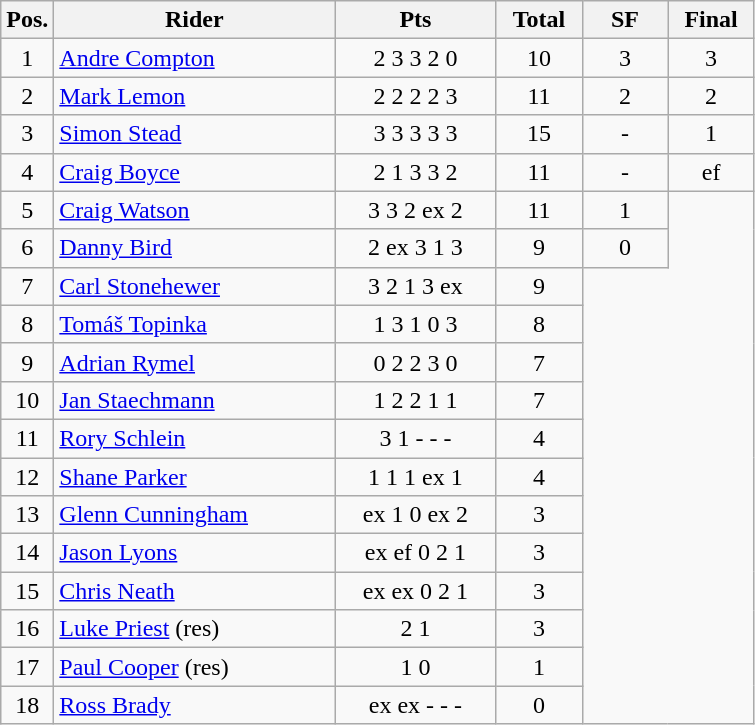<table class=wikitable>
<tr>
<th width=25px>Pos.</th>
<th width=180px>Rider</th>
<th width=100px>Pts</th>
<th width=50px>Total</th>
<th width=50px>SF</th>
<th width=50px>Final</th>
</tr>
<tr align=center >
<td>1</td>
<td align=left> <a href='#'>Andre Compton</a></td>
<td>2	3	3	2	0</td>
<td>10</td>
<td>3</td>
<td>3</td>
</tr>
<tr align=center>
<td>2</td>
<td align=left> <a href='#'>Mark Lemon</a></td>
<td>2	2	2	2	3</td>
<td>11</td>
<td>2</td>
<td>2</td>
</tr>
<tr align=center>
<td>3</td>
<td align=left> <a href='#'>Simon Stead</a></td>
<td>3	3	3	3	3</td>
<td>15</td>
<td>-</td>
<td>1</td>
</tr>
<tr align=center>
<td>4</td>
<td align=left> <a href='#'>Craig Boyce</a></td>
<td>2	1	3	3	2</td>
<td>11</td>
<td>-</td>
<td>ef</td>
</tr>
<tr align=center>
<td>5</td>
<td align=left> <a href='#'>Craig Watson</a></td>
<td>3	3	2	ex	2</td>
<td>11</td>
<td>1</td>
</tr>
<tr align=center>
<td>6</td>
<td align=left> <a href='#'>Danny Bird</a></td>
<td>2	ex	3	1	3</td>
<td>9</td>
<td>0</td>
</tr>
<tr align=center>
<td>7</td>
<td align=left> <a href='#'>Carl Stonehewer</a></td>
<td>3	2	1	3	ex</td>
<td>9</td>
</tr>
<tr align=center>
<td>8</td>
<td align=left> <a href='#'>Tomáš Topinka</a></td>
<td>1	3	1	0	3</td>
<td>8</td>
</tr>
<tr align=center>
<td>9</td>
<td align=left> <a href='#'>Adrian Rymel</a></td>
<td>0	2	2	3	0</td>
<td>7</td>
</tr>
<tr align=center>
<td>10</td>
<td align=left> <a href='#'>Jan Staechmann</a></td>
<td>1	2	2	1	1</td>
<td>7</td>
</tr>
<tr align=center>
<td>11</td>
<td align=left> <a href='#'>Rory Schlein</a></td>
<td>3	1	- - -</td>
<td>4</td>
</tr>
<tr align=center>
<td>12</td>
<td align=left> <a href='#'>Shane Parker</a></td>
<td>1	1	1	ex	1</td>
<td>4</td>
</tr>
<tr align=center>
<td>13</td>
<td align=left> <a href='#'>Glenn Cunningham</a></td>
<td>ex	1	0	ex	2</td>
<td>3</td>
</tr>
<tr align=center>
<td>14</td>
<td align=left> <a href='#'>Jason Lyons</a></td>
<td>ex	ef	0	2	1</td>
<td>3</td>
</tr>
<tr align=center>
<td>15</td>
<td align=left> <a href='#'>Chris Neath</a></td>
<td>ex	ex	0	2	1</td>
<td>3</td>
</tr>
<tr align=center>
<td>16</td>
<td align=left> <a href='#'>Luke Priest</a> (res)</td>
<td>2	1</td>
<td>3</td>
</tr>
<tr align=center>
<td>17</td>
<td align=left> <a href='#'>Paul Cooper</a> (res)</td>
<td>1	0</td>
<td>1</td>
</tr>
<tr align=center>
<td>18</td>
<td align=left> <a href='#'>Ross Brady</a></td>
<td>ex	ex	 - - -</td>
<td>0</td>
</tr>
</table>
